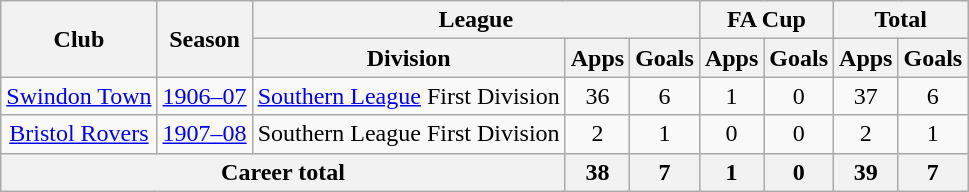<table class="wikitable" style="text-align: center;">
<tr>
<th rowspan="2">Club</th>
<th rowspan="2">Season</th>
<th colspan="3">League</th>
<th colspan="2">FA Cup</th>
<th colspan="2">Total</th>
</tr>
<tr>
<th>Division</th>
<th>Apps</th>
<th>Goals</th>
<th>Apps</th>
<th>Goals</th>
<th>Apps</th>
<th>Goals</th>
</tr>
<tr>
<td><a href='#'>Swindon Town</a></td>
<td><a href='#'>1906–07</a></td>
<td><a href='#'>Southern League</a> First Division</td>
<td>36</td>
<td>6</td>
<td>1</td>
<td>0</td>
<td>37</td>
<td>6</td>
</tr>
<tr>
<td><a href='#'>Bristol Rovers</a></td>
<td><a href='#'>1907–08</a></td>
<td>Southern League First Division</td>
<td>2</td>
<td>1</td>
<td>0</td>
<td>0</td>
<td>2</td>
<td>1</td>
</tr>
<tr>
<th colspan="3">Career total</th>
<th>38</th>
<th>7</th>
<th>1</th>
<th>0</th>
<th>39</th>
<th>7</th>
</tr>
</table>
